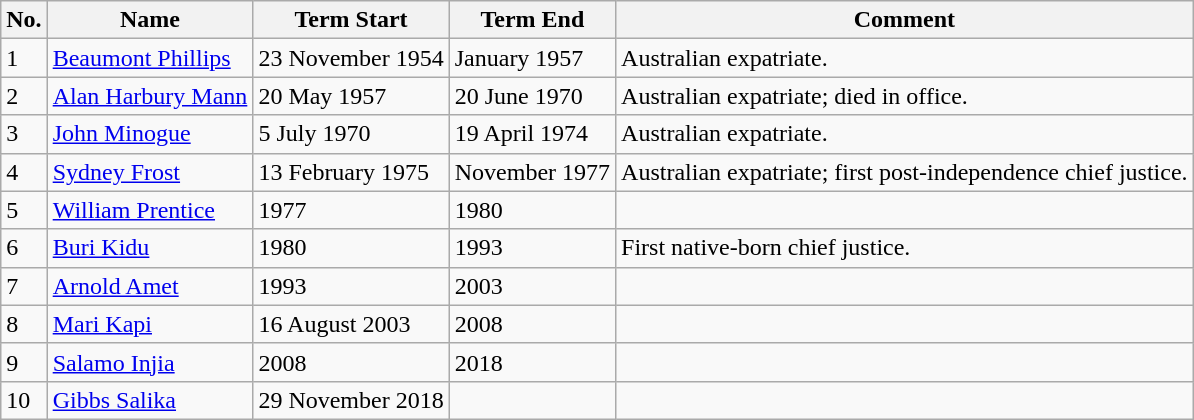<table class="wikitable">
<tr>
<th>No.</th>
<th>Name</th>
<th>Term Start</th>
<th>Term End</th>
<th>Comment</th>
</tr>
<tr>
<td>1</td>
<td><a href='#'>Beaumont Phillips</a></td>
<td>23 November 1954</td>
<td>January 1957</td>
<td>Australian expatriate.</td>
</tr>
<tr>
<td>2</td>
<td><a href='#'>Alan Harbury Mann</a></td>
<td>20 May 1957</td>
<td>20 June 1970</td>
<td>Australian expatriate; died in office.</td>
</tr>
<tr>
<td>3</td>
<td><a href='#'>John Minogue</a></td>
<td>5 July 1970</td>
<td>19 April 1974</td>
<td>Australian expatriate.</td>
</tr>
<tr>
<td>4</td>
<td><a href='#'>Sydney Frost</a></td>
<td>13 February 1975</td>
<td>November 1977</td>
<td>Australian expatriate; first post-independence chief justice.</td>
</tr>
<tr>
<td>5</td>
<td><a href='#'>William Prentice</a></td>
<td>1977</td>
<td>1980</td>
</tr>
<tr>
<td>6</td>
<td><a href='#'>Buri Kidu</a></td>
<td>1980</td>
<td>1993</td>
<td>First native-born chief justice.</td>
</tr>
<tr>
<td>7</td>
<td><a href='#'>Arnold Amet</a></td>
<td>1993</td>
<td>2003</td>
<td></td>
</tr>
<tr>
<td>8</td>
<td><a href='#'>Mari Kapi</a></td>
<td>16 August 2003</td>
<td>2008</td>
<td></td>
</tr>
<tr>
<td>9</td>
<td><a href='#'>Salamo Injia</a></td>
<td>2008</td>
<td>2018</td>
<td></td>
</tr>
<tr>
<td>10</td>
<td><a href='#'>Gibbs Salika</a></td>
<td>29 November 2018</td>
<td></td>
<td></td>
</tr>
</table>
